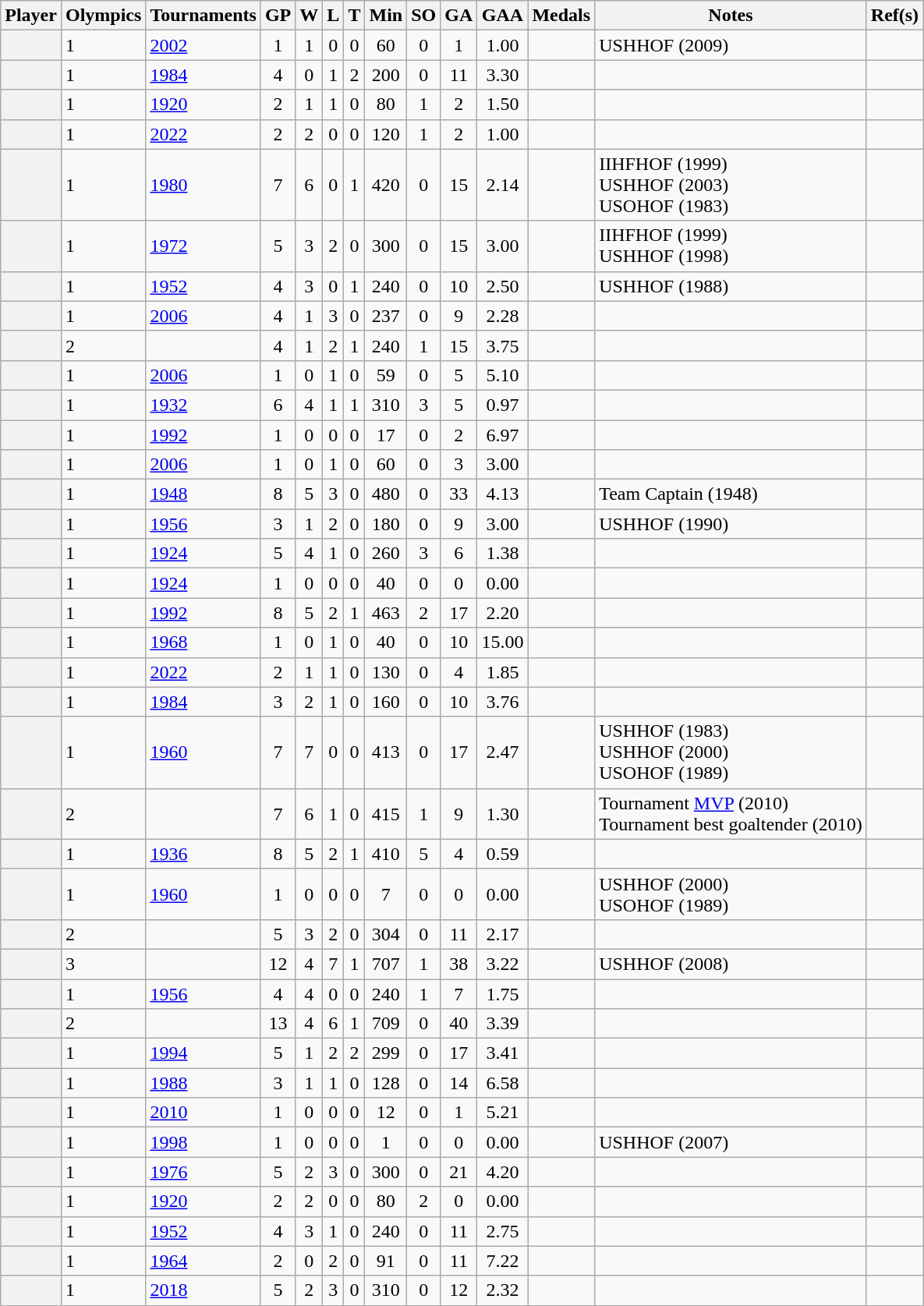<table class="wikitable sortable plainrowheaders" style="text-align:center;">
<tr>
<th scope="col">Player</th>
<th scope="col">Olympics</th>
<th scope="col">Tournaments</th>
<th scope="col">GP</th>
<th scope="col">W</th>
<th scope="col">L</th>
<th scope="col">T</th>
<th scope="col">Min</th>
<th scope="col">SO</th>
<th scope="col">GA</th>
<th scope="col">GAA</th>
<th scope="col">Medals</th>
<th scope="col">Notes</th>
<th scope="col" class="unsortable">Ref(s)</th>
</tr>
<tr>
<th scope="row"></th>
<td align=left>1</td>
<td align=left><a href='#'>2002</a></td>
<td>1</td>
<td>1</td>
<td>0</td>
<td>0</td>
<td>60</td>
<td>0</td>
<td>1</td>
<td>1.00</td>
<td align=left></td>
<td align=left>USHHOF (2009)</td>
<td align=center></td>
</tr>
<tr>
<th scope="row"></th>
<td align=left>1</td>
<td align=left><a href='#'>1984</a></td>
<td>4</td>
<td>0</td>
<td>1</td>
<td>2</td>
<td>200</td>
<td>0</td>
<td>11</td>
<td>3.30</td>
<td></td>
<td></td>
<td></td>
</tr>
<tr>
<th scope="row"></th>
<td align=left>1</td>
<td align=left><a href='#'>1920</a></td>
<td>2</td>
<td>1</td>
<td>1</td>
<td>0</td>
<td>80</td>
<td>1</td>
<td>2</td>
<td>1.50</td>
<td align=left></td>
<td></td>
<td></td>
</tr>
<tr>
<th scope="row"></th>
<td align=left>1</td>
<td align=left><a href='#'>2022</a></td>
<td>2</td>
<td>2</td>
<td>0</td>
<td>0</td>
<td>120</td>
<td>1</td>
<td>2</td>
<td>1.00</td>
<td></td>
<td></td>
<td></td>
</tr>
<tr>
<th scope="row"></th>
<td align=left>1</td>
<td align=left><a href='#'>1980</a></td>
<td>7</td>
<td>6</td>
<td>0</td>
<td>1</td>
<td>420</td>
<td>0</td>
<td>15</td>
<td>2.14</td>
<td align=left></td>
<td align=left>IIHFHOF (1999)<br>USHHOF (2003)<br>USOHOF (1983)</td>
<td align=center></td>
</tr>
<tr>
<th scope="row"></th>
<td align=left>1</td>
<td align=left><a href='#'>1972</a></td>
<td>5</td>
<td>3</td>
<td>2</td>
<td>0</td>
<td>300</td>
<td>0</td>
<td>15</td>
<td>3.00</td>
<td align=left></td>
<td align=left>IIHFHOF (1999)<br>USHHOF (1998)</td>
<td align=center></td>
</tr>
<tr>
<th scope="row"></th>
<td align=left>1</td>
<td align=left><a href='#'>1952</a></td>
<td>4</td>
<td>3</td>
<td>0</td>
<td>1</td>
<td>240</td>
<td>0</td>
<td>10</td>
<td>2.50</td>
<td align=left></td>
<td align=left>USHHOF (1988)</td>
<td align=center></td>
</tr>
<tr>
<th scope="row"></th>
<td align=left>1</td>
<td align=left><a href='#'>2006</a></td>
<td>4</td>
<td>1</td>
<td>3</td>
<td>0</td>
<td>237</td>
<td>0</td>
<td>9</td>
<td>2.28</td>
<td></td>
<td></td>
<td></td>
</tr>
<tr>
<th scope="row"></th>
<td align=left>2</td>
<td align=left></td>
<td>4</td>
<td>1</td>
<td>2</td>
<td>1</td>
<td>240</td>
<td>1</td>
<td>15</td>
<td>3.75</td>
<td align=left></td>
<td></td>
<td></td>
</tr>
<tr>
<th scope="row"></th>
<td align=left>1</td>
<td align=left><a href='#'>2006</a></td>
<td>1</td>
<td>0</td>
<td>1</td>
<td>0</td>
<td>59</td>
<td>0</td>
<td>5</td>
<td>5.10</td>
<td></td>
<td></td>
<td></td>
</tr>
<tr>
<th scope="row"></th>
<td align=left>1</td>
<td align=left><a href='#'>1932</a></td>
<td>6</td>
<td>4</td>
<td>1</td>
<td>1</td>
<td>310</td>
<td>3</td>
<td>5</td>
<td>0.97</td>
<td align=left></td>
<td></td>
<td></td>
</tr>
<tr>
<th scope="row"></th>
<td align=left>1</td>
<td align=left><a href='#'>1992</a></td>
<td>1</td>
<td>0</td>
<td>0</td>
<td>0</td>
<td>17</td>
<td>0</td>
<td>2</td>
<td>6.97</td>
<td></td>
<td></td>
<td></td>
</tr>
<tr>
<th scope="row"></th>
<td align=left>1</td>
<td align=left><a href='#'>2006</a></td>
<td>1</td>
<td>0</td>
<td>1</td>
<td>0</td>
<td>60</td>
<td>0</td>
<td>3</td>
<td>3.00</td>
<td></td>
<td></td>
<td></td>
</tr>
<tr>
<th scope="row"></th>
<td align=left>1</td>
<td align=left><a href='#'>1948</a></td>
<td>8</td>
<td>5</td>
<td>3</td>
<td>0</td>
<td>480</td>
<td>0</td>
<td>33</td>
<td>4.13</td>
<td></td>
<td align=left>Team Captain (1948)</td>
<td align=center></td>
</tr>
<tr>
<th scope="row"></th>
<td align=left>1</td>
<td align=left><a href='#'>1956</a></td>
<td>3</td>
<td>1</td>
<td>2</td>
<td>0</td>
<td>180</td>
<td>0</td>
<td>9</td>
<td>3.00</td>
<td align=left></td>
<td align=left>USHHOF (1990)</td>
<td align=center></td>
</tr>
<tr>
<th scope="row"></th>
<td align=left>1</td>
<td align=left><a href='#'>1924</a></td>
<td>5</td>
<td>4</td>
<td>1</td>
<td>0</td>
<td>260</td>
<td>3</td>
<td>6</td>
<td>1.38</td>
<td align=left></td>
<td></td>
<td></td>
</tr>
<tr>
<th scope="row"></th>
<td align=left>1</td>
<td align=left><a href='#'>1924</a></td>
<td>1</td>
<td>0</td>
<td>0</td>
<td>0</td>
<td>40</td>
<td>0</td>
<td>0</td>
<td>0.00</td>
<td align=left></td>
<td></td>
<td></td>
</tr>
<tr>
<th scope="row"></th>
<td align=left>1</td>
<td align=left><a href='#'>1992</a></td>
<td>8</td>
<td>5</td>
<td>2</td>
<td>1</td>
<td>463</td>
<td>2</td>
<td>17</td>
<td>2.20</td>
<td></td>
<td></td>
<td></td>
</tr>
<tr>
<th scope="row"></th>
<td align=left>1</td>
<td align=left><a href='#'>1968</a></td>
<td>1</td>
<td>0</td>
<td>1</td>
<td>0</td>
<td>40</td>
<td>0</td>
<td>10</td>
<td>15.00</td>
<td></td>
<td></td>
<td></td>
</tr>
<tr>
<th scope="row"></th>
<td align=left>1</td>
<td align=left><a href='#'>2022</a></td>
<td>2</td>
<td>1</td>
<td>1</td>
<td>0</td>
<td>130</td>
<td>0</td>
<td>4</td>
<td>1.85</td>
<td></td>
<td></td>
<td></td>
</tr>
<tr>
<th scope="row"></th>
<td align=left>1</td>
<td align=left><a href='#'>1984</a></td>
<td>3</td>
<td>2</td>
<td>1</td>
<td>0</td>
<td>160</td>
<td>0</td>
<td>10</td>
<td>3.76</td>
<td></td>
<td></td>
<td></td>
</tr>
<tr>
<th scope="row"></th>
<td align=left>1</td>
<td align=left><a href='#'>1960</a></td>
<td>7</td>
<td>7</td>
<td>0</td>
<td>0</td>
<td>413</td>
<td>0</td>
<td>17</td>
<td>2.47</td>
<td align=left></td>
<td align=left>USHHOF (1983)<br>USHHOF (2000)<br>USOHOF (1989)</td>
<td align=center></td>
</tr>
<tr>
<th scope="row"></th>
<td align=left>2</td>
<td align=left></td>
<td>7</td>
<td>6</td>
<td>1</td>
<td>0</td>
<td>415</td>
<td>1</td>
<td>9</td>
<td>1.30</td>
<td align=left></td>
<td align=left>Tournament <a href='#'>MVP</a> (2010)<br>Tournament best goaltender (2010)</td>
<td align=center></td>
</tr>
<tr>
<th scope="row"></th>
<td align=left>1</td>
<td align=left><a href='#'>1936</a></td>
<td>8</td>
<td>5</td>
<td>2</td>
<td>1</td>
<td>410</td>
<td>5</td>
<td>4</td>
<td>0.59</td>
<td align=left></td>
<td></td>
<td></td>
</tr>
<tr>
<th scope="row"></th>
<td align=left>1</td>
<td align=left><a href='#'>1960</a></td>
<td>1</td>
<td>0</td>
<td>0</td>
<td>0</td>
<td>7</td>
<td>0</td>
<td>0</td>
<td>0.00</td>
<td align=left></td>
<td align=left>USHHOF (2000)<br>USOHOF (1989)</td>
<td align=center></td>
</tr>
<tr>
<th scope="row"></th>
<td align=left>2</td>
<td align=left></td>
<td>5</td>
<td>3</td>
<td>2</td>
<td>0</td>
<td>304</td>
<td>0</td>
<td>11</td>
<td>2.17</td>
<td align=left></td>
<td></td>
<td></td>
</tr>
<tr>
<th scope="row"></th>
<td align=left>3</td>
<td align=left></td>
<td>12</td>
<td>4</td>
<td>7</td>
<td>1</td>
<td>707</td>
<td>1</td>
<td>38</td>
<td>3.22</td>
<td align=left></td>
<td align=left>USHHOF (2008)</td>
<td align=center></td>
</tr>
<tr>
<th scope="row"></th>
<td align=left>1</td>
<td align=left><a href='#'>1956</a></td>
<td>4</td>
<td>4</td>
<td>0</td>
<td>0</td>
<td>240</td>
<td>1</td>
<td>7</td>
<td>1.75</td>
<td align=left></td>
<td></td>
<td></td>
</tr>
<tr>
<th scope="row"></th>
<td align=left>2</td>
<td align=left></td>
<td>13</td>
<td>4</td>
<td>6</td>
<td>1</td>
<td>709</td>
<td>0</td>
<td>40</td>
<td>3.39</td>
<td></td>
<td></td>
<td></td>
</tr>
<tr>
<th scope="row"></th>
<td align=left>1</td>
<td align=left><a href='#'>1994</a></td>
<td>5</td>
<td>1</td>
<td>2</td>
<td>2</td>
<td>299</td>
<td>0</td>
<td>17</td>
<td>3.41</td>
<td></td>
<td></td>
<td></td>
</tr>
<tr>
<th scope="row"></th>
<td align=left>1</td>
<td align=left><a href='#'>1988</a></td>
<td>3</td>
<td>1</td>
<td>1</td>
<td>0</td>
<td>128</td>
<td>0</td>
<td>14</td>
<td>6.58</td>
<td></td>
<td></td>
<td></td>
</tr>
<tr>
<th scope="row"></th>
<td align=left>1</td>
<td align=left><a href='#'>2010</a></td>
<td>1</td>
<td>0</td>
<td>0</td>
<td>0</td>
<td>12</td>
<td>0</td>
<td>1</td>
<td>5.21</td>
<td align=left></td>
<td></td>
<td align=center></td>
</tr>
<tr>
<th scope="row"></th>
<td align=left>1</td>
<td align=left><a href='#'>1998</a></td>
<td>1</td>
<td>0</td>
<td>0</td>
<td>0</td>
<td>1</td>
<td>0</td>
<td>0</td>
<td>0.00</td>
<td></td>
<td align=left>USHHOF (2007)</td>
<td align=center></td>
</tr>
<tr>
<th scope="row"></th>
<td align=left>1</td>
<td align=left><a href='#'>1976</a></td>
<td>5</td>
<td>2</td>
<td>3</td>
<td>0</td>
<td>300</td>
<td>0</td>
<td>21</td>
<td>4.20</td>
<td></td>
<td></td>
<td></td>
</tr>
<tr>
<th scope="row"></th>
<td align=left>1</td>
<td align=left><a href='#'>1920</a></td>
<td>2</td>
<td>2</td>
<td>0</td>
<td>0</td>
<td>80</td>
<td>2</td>
<td>0</td>
<td>0.00</td>
<td align=left></td>
<td></td>
<td></td>
</tr>
<tr>
<th scope="row"></th>
<td align=left>1</td>
<td align=left><a href='#'>1952</a></td>
<td>4</td>
<td>3</td>
<td>1</td>
<td>0</td>
<td>240</td>
<td>0</td>
<td>11</td>
<td>2.75</td>
<td align=left></td>
<td></td>
<td></td>
</tr>
<tr>
<th scope="row"></th>
<td align=left>1</td>
<td align=left><a href='#'>1964</a></td>
<td>2</td>
<td>0</td>
<td>2</td>
<td>0</td>
<td>91</td>
<td>0</td>
<td>11</td>
<td>7.22</td>
<td></td>
<td></td>
<td></td>
</tr>
<tr>
<th scope="row"></th>
<td align=left>1</td>
<td align=left><a href='#'>2018</a></td>
<td>5</td>
<td>2</td>
<td>3</td>
<td>0</td>
<td>310</td>
<td>0</td>
<td>12</td>
<td>2.32</td>
<td></td>
<td></td>
<td></td>
</tr>
</table>
